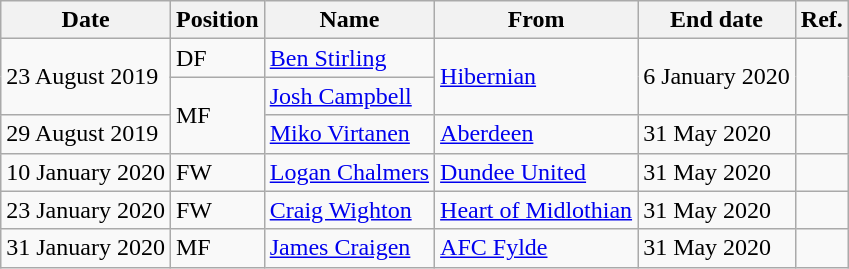<table class="wikitable">
<tr>
<th>Date</th>
<th>Position</th>
<th>Name</th>
<th>From</th>
<th>End date</th>
<th>Ref.</th>
</tr>
<tr>
<td rowspan="2">23 August 2019</td>
<td>DF</td>
<td><a href='#'>Ben Stirling</a></td>
<td rowspan="2"><a href='#'>Hibernian</a></td>
<td rowspan="2">6 January 2020</td>
<td rowspan="2"></td>
</tr>
<tr>
<td rowspan="2">MF</td>
<td><a href='#'>Josh Campbell</a></td>
</tr>
<tr>
<td>29 August 2019</td>
<td> <a href='#'>Miko Virtanen</a></td>
<td><a href='#'>Aberdeen</a></td>
<td>31 May 2020</td>
<td></td>
</tr>
<tr>
<td>10 January 2020</td>
<td>FW</td>
<td><a href='#'>Logan Chalmers</a></td>
<td><a href='#'>Dundee United</a></td>
<td>31 May 2020</td>
<td></td>
</tr>
<tr>
<td>23 January 2020</td>
<td>FW</td>
<td><a href='#'>Craig Wighton</a></td>
<td><a href='#'>Heart of Midlothian</a></td>
<td>31 May 2020</td>
<td></td>
</tr>
<tr>
<td>31 January 2020</td>
<td>MF</td>
<td> <a href='#'>James Craigen</a></td>
<td> <a href='#'>AFC Fylde</a></td>
<td>31 May 2020</td>
<td></td>
</tr>
</table>
